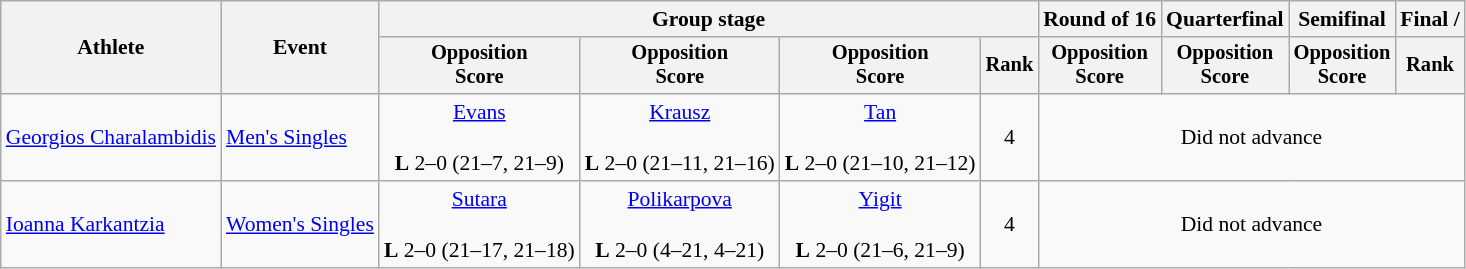<table class="wikitable" style="font-size:90%">
<tr>
<th rowspan=2>Athlete</th>
<th rowspan=2>Event</th>
<th colspan=4>Group stage</th>
<th>Round of 16</th>
<th>Quarterfinal</th>
<th>Semifinal</th>
<th colspan=2>Final / </th>
</tr>
<tr style="font-size:95%">
<th>Opposition<br>Score</th>
<th>Opposition<br>Score</th>
<th>Opposition<br>Score</th>
<th>Rank</th>
<th>Opposition<br>Score</th>
<th>Opposition<br>Score</th>
<th>Opposition<br>Score</th>
<th>Rank</th>
</tr>
<tr align=center>
<td align=left><a href='#'>Georgios Charalambidis</a></td>
<td align=left><a href='#'>Men's Singles</a></td>
<td><a href='#'>Evans</a><br><br><strong>L</strong> 2–0 (21–7, 21–9)</td>
<td><a href='#'>Krausz</a><br><br><strong>L</strong> 2–0 (21–11, 21–16)</td>
<td><a href='#'>Tan</a><br><br><strong>L</strong> 2–0 (21–10, 21–12)</td>
<td>4</td>
<td colspan=5>Did not advance</td>
</tr>
<tr align=center>
<td align=left><a href='#'>Ioanna Karkantzia</a></td>
<td align=left><a href='#'>Women's Singles</a></td>
<td><a href='#'>Sutara</a><br><br><strong>L</strong> 2–0 (21–17, 21–18)</td>
<td><a href='#'>Polikarpova</a><br><br><strong>L</strong> 2–0 (4–21, 4–21)</td>
<td><a href='#'>Yigit</a><br><br><strong>L</strong> 2–0 (21–6, 21–9)</td>
<td>4</td>
<td colspan=5>Did not advance</td>
</tr>
</table>
